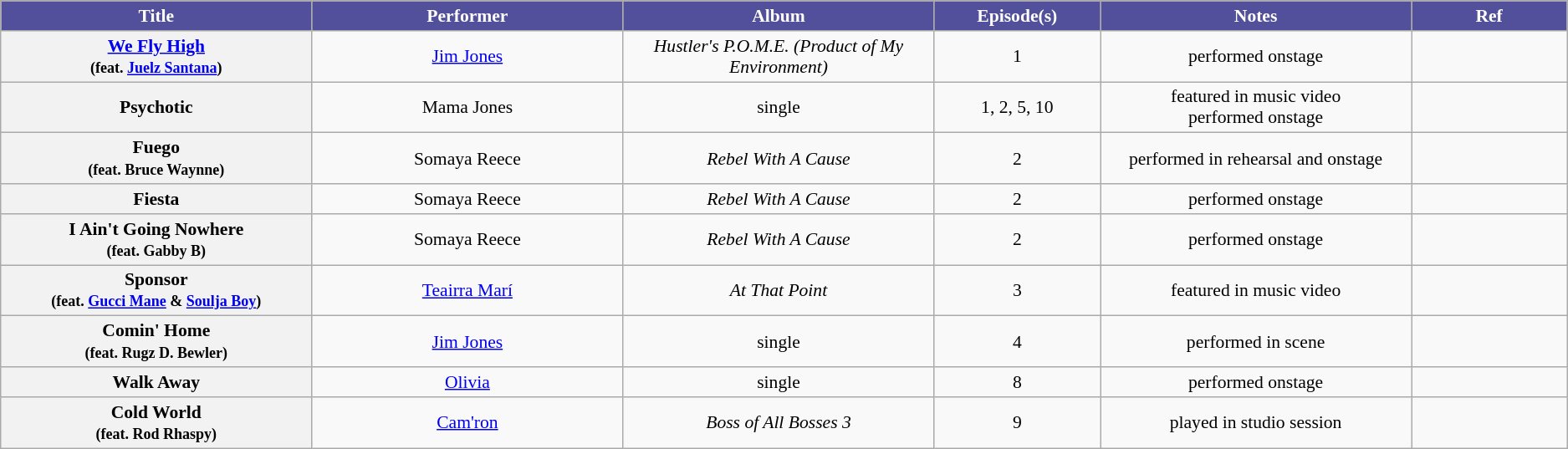<table class="wikitable sortable" style="font-size:90%; text-align: center">
<tr>
<th scope="col"  style="background:#52509a; color:#fff; width:10%;">Title</th>
<th scope="col"  style="background:#52509a; color:#fff; width:10%;">Performer</th>
<th scope="col"  style="background:#52509a; color:#fff; width:10%;">Album</th>
<th scope="col"  style="background:#52509a; color:#fff; width:5%;">Episode(s)</th>
<th scope="col"  style="background:#52509a; color:#fff; width:10%;">Notes</th>
<th scope="col"  style="background:#52509a; color:#fff; width:5%;">Ref</th>
</tr>
<tr>
<th scope="row"><a href='#'>We Fly High</a> <br><small>(feat. <a href='#'>Juelz Santana</a>)</small></th>
<td><a href='#'>Jim Jones</a></td>
<td><em>Hustler's P.O.M.E. (Product of My Environment)</em></td>
<td>1</td>
<td>performed onstage</td>
<td></td>
</tr>
<tr>
<th scope="row">Psychotic</th>
<td>Mama Jones</td>
<td>single</td>
<td>1, 2, 5, 10</td>
<td>featured in music video <br> performed onstage</td>
<td style="text-align:center;"></td>
</tr>
<tr>
<th scope="row">Fuego <br> <small>(feat. Bruce Waynne)</small></th>
<td>Somaya Reece</td>
<td><em>Rebel With A Cause</em></td>
<td>2</td>
<td>performed in rehearsal and onstage</td>
<td></td>
</tr>
<tr>
<th scope="row">Fiesta</th>
<td>Somaya Reece</td>
<td><em>Rebel With A Cause</em></td>
<td>2</td>
<td>performed onstage</td>
<td></td>
</tr>
<tr>
<th scope="row">I Ain't Going Nowhere <br> <small>(feat. Gabby B)</small></th>
<td>Somaya Reece</td>
<td><em>Rebel With A Cause</em></td>
<td>2</td>
<td>performed onstage</td>
<td></td>
</tr>
<tr>
<th scope="row">Sponsor <br><small>(feat. <a href='#'>Gucci Mane</a> & <a href='#'>Soulja Boy</a>)</small></th>
<td><a href='#'>Teairra Marí</a></td>
<td><em>At That Point</em></td>
<td>3</td>
<td>featured in music video</td>
<td></td>
</tr>
<tr>
<th scope="row">Comin' Home <br><small>(feat. Rugz D. Bewler)</small></th>
<td><a href='#'>Jim Jones</a></td>
<td>single</td>
<td>4</td>
<td>performed in scene</td>
<td style="text-align:center;"></td>
</tr>
<tr>
<th scope="row">Walk Away</th>
<td><a href='#'>Olivia</a></td>
<td>single</td>
<td>8</td>
<td>performed onstage</td>
<td style="text-align:center;"></td>
</tr>
<tr>
<th scope="row">Cold World <br><small>(feat. Rod Rhaspy)</small></th>
<td><a href='#'>Cam'ron</a></td>
<td><em>Boss of All Bosses 3</em></td>
<td>9</td>
<td>played in studio session</td>
<td style="text-align:center;"></td>
</tr>
</table>
